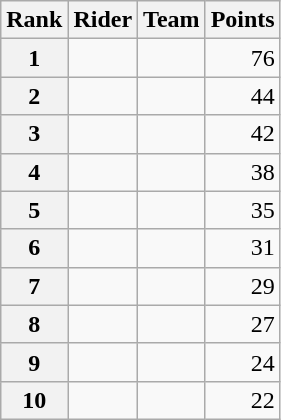<table class="wikitable">
<tr>
<th scope="col">Rank</th>
<th scope="col">Rider</th>
<th scope="col">Team</th>
<th scope="col">Points</th>
</tr>
<tr>
<th scope="row">1</th>
<td> </td>
<td></td>
<td style="text-align:right;">76</td>
</tr>
<tr>
<th scope="row">2</th>
<td></td>
<td></td>
<td style="text-align:right;">44</td>
</tr>
<tr>
<th scope="row">3</th>
<td></td>
<td></td>
<td style="text-align:right;">42</td>
</tr>
<tr>
<th scope="row">4</th>
<td> </td>
<td></td>
<td style="text-align:right;">38</td>
</tr>
<tr>
<th scope="row">5</th>
<td></td>
<td></td>
<td style="text-align:right;">35</td>
</tr>
<tr>
<th scope="row">6</th>
<td></td>
<td></td>
<td style="text-align:right;">31</td>
</tr>
<tr>
<th scope="row">7</th>
<td> </td>
<td></td>
<td style="text-align:right;">29</td>
</tr>
<tr>
<th scope="row">8</th>
<td></td>
<td></td>
<td style="text-align:right;">27</td>
</tr>
<tr>
<th scope="row">9</th>
<td></td>
<td></td>
<td style="text-align:right;">24</td>
</tr>
<tr>
<th scope="row">10</th>
<td></td>
<td></td>
<td style="text-align:right;">22</td>
</tr>
</table>
